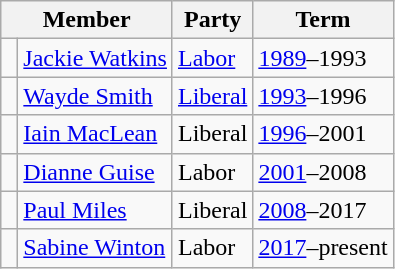<table class="wikitable">
<tr>
<th colspan="2">Member</th>
<th>Party</th>
<th>Term</th>
</tr>
<tr>
<td> </td>
<td><a href='#'>Jackie Watkins</a></td>
<td><a href='#'>Labor</a></td>
<td><a href='#'>1989</a>–1993</td>
</tr>
<tr>
<td> </td>
<td><a href='#'>Wayde Smith</a></td>
<td><a href='#'>Liberal</a></td>
<td><a href='#'>1993</a>–1996</td>
</tr>
<tr>
<td> </td>
<td><a href='#'>Iain MacLean</a></td>
<td>Liberal</td>
<td><a href='#'>1996</a>–2001</td>
</tr>
<tr>
<td> </td>
<td><a href='#'>Dianne Guise</a></td>
<td>Labor</td>
<td><a href='#'>2001</a>–2008</td>
</tr>
<tr>
<td> </td>
<td><a href='#'>Paul Miles</a></td>
<td>Liberal</td>
<td><a href='#'>2008</a>–2017</td>
</tr>
<tr>
<td> </td>
<td><a href='#'>Sabine Winton</a></td>
<td>Labor</td>
<td><a href='#'>2017</a>–present</td>
</tr>
</table>
